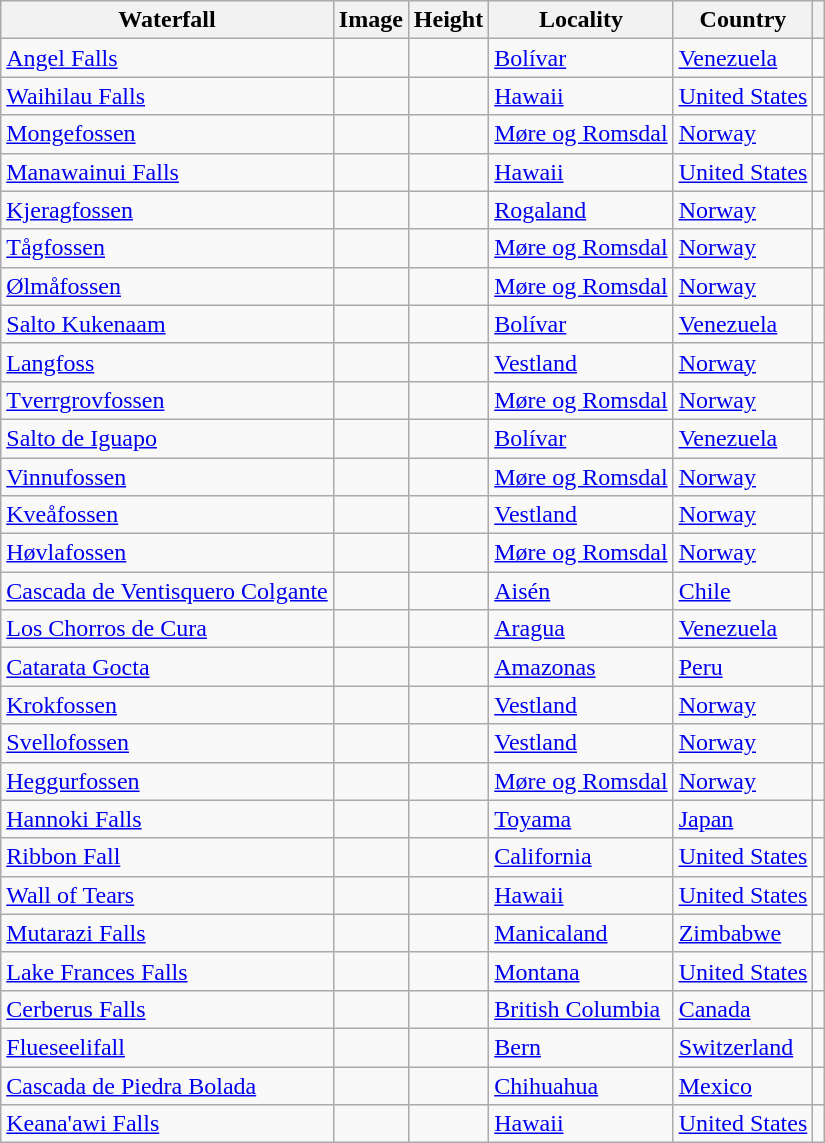<table class="wikitable sortable">
<tr>
<th>Waterfall</th>
<th class="unsortable">Image</th>
<th>Height</th>
<th>Locality</th>
<th>Country</th>
<th class="unsortable"></th>
</tr>
<tr>
<td><a href='#'>Angel Falls</a></td>
<td></td>
<td></td>
<td><a href='#'>Bolívar</a></td>
<td><a href='#'>Venezuela</a></td>
<td></td>
</tr>
<tr>
<td><a href='#'>Waihilau Falls</a></td>
<td></td>
<td></td>
<td><a href='#'>Hawaii</a></td>
<td><a href='#'>United States</a></td>
<td></td>
</tr>
<tr>
<td><a href='#'>Mongefossen</a></td>
<td></td>
<td></td>
<td><a href='#'>Møre og Romsdal</a></td>
<td><a href='#'>Norway</a></td>
<td></td>
</tr>
<tr>
<td><a href='#'>Manawainui Falls</a></td>
<td></td>
<td></td>
<td><a href='#'>Hawaii</a></td>
<td><a href='#'>United States</a></td>
<td></td>
</tr>
<tr>
<td><a href='#'>Kjeragfossen</a></td>
<td></td>
<td></td>
<td><a href='#'>Rogaland</a></td>
<td><a href='#'>Norway</a></td>
<td></td>
</tr>
<tr>
<td><a href='#'>Tågfossen</a></td>
<td></td>
<td></td>
<td><a href='#'>Møre og Romsdal</a></td>
<td><a href='#'>Norway</a></td>
<td></td>
</tr>
<tr>
<td><a href='#'>Ølmåfossen</a></td>
<td></td>
<td></td>
<td><a href='#'>Møre og Romsdal</a></td>
<td><a href='#'>Norway</a></td>
<td></td>
</tr>
<tr>
<td><a href='#'>Salto Kukenaam</a></td>
<td></td>
<td></td>
<td><a href='#'>Bolívar</a></td>
<td><a href='#'>Venezuela</a></td>
<td></td>
</tr>
<tr>
<td><a href='#'>Langfoss</a></td>
<td></td>
<td></td>
<td><a href='#'>Vestland</a></td>
<td><a href='#'>Norway</a></td>
<td></td>
</tr>
<tr>
<td><a href='#'>Tverrgrovfossen</a></td>
<td></td>
<td></td>
<td><a href='#'>Møre og Romsdal</a></td>
<td><a href='#'>Norway</a></td>
<td></td>
</tr>
<tr>
<td><a href='#'>Salto de Iguapo</a></td>
<td></td>
<td></td>
<td><a href='#'>Bolívar</a></td>
<td><a href='#'>Venezuela</a></td>
<td></td>
</tr>
<tr>
<td><a href='#'>Vinnufossen</a></td>
<td></td>
<td></td>
<td><a href='#'>Møre og Romsdal</a></td>
<td><a href='#'>Norway</a></td>
<td></td>
</tr>
<tr>
<td><a href='#'>Kveåfossen</a></td>
<td></td>
<td></td>
<td><a href='#'>Vestland</a></td>
<td><a href='#'>Norway</a></td>
<td></td>
</tr>
<tr>
<td><a href='#'>Høvlafossen</a></td>
<td></td>
<td></td>
<td><a href='#'>Møre og Romsdal</a></td>
<td><a href='#'>Norway</a></td>
<td></td>
</tr>
<tr>
<td><a href='#'>Cascada de Ventisquero Colgante</a></td>
<td></td>
<td></td>
<td><a href='#'>Aisén</a></td>
<td><a href='#'>Chile</a></td>
<td></td>
</tr>
<tr>
<td><a href='#'>Los Chorros de Cura</a></td>
<td></td>
<td></td>
<td><a href='#'>Aragua</a></td>
<td><a href='#'>Venezuela</a></td>
<td></td>
</tr>
<tr>
<td><a href='#'>Catarata Gocta</a></td>
<td></td>
<td></td>
<td><a href='#'>Amazonas</a></td>
<td><a href='#'>Peru</a></td>
<td></td>
</tr>
<tr>
<td><a href='#'>Krokfossen</a></td>
<td></td>
<td></td>
<td><a href='#'>Vestland</a></td>
<td><a href='#'>Norway</a></td>
<td></td>
</tr>
<tr>
<td><a href='#'>Svellofossen</a></td>
<td></td>
<td></td>
<td><a href='#'>Vestland</a></td>
<td><a href='#'>Norway</a></td>
<td></td>
</tr>
<tr>
<td><a href='#'>Heggurfossen</a></td>
<td></td>
<td></td>
<td><a href='#'>Møre og Romsdal</a></td>
<td><a href='#'>Norway</a></td>
<td></td>
</tr>
<tr>
<td><a href='#'>Hannoki Falls</a></td>
<td></td>
<td></td>
<td><a href='#'>Toyama</a></td>
<td><a href='#'>Japan</a></td>
<td></td>
</tr>
<tr>
<td><a href='#'>Ribbon Fall</a></td>
<td></td>
<td></td>
<td><a href='#'>California</a></td>
<td><a href='#'>United States</a></td>
<td></td>
</tr>
<tr>
<td><a href='#'>Wall of Tears</a></td>
<td></td>
<td></td>
<td><a href='#'>Hawaii</a></td>
<td><a href='#'>United States</a></td>
<td></td>
</tr>
<tr>
<td><a href='#'>Mutarazi Falls</a></td>
<td></td>
<td></td>
<td><a href='#'>Manicaland</a></td>
<td><a href='#'>Zimbabwe</a></td>
<td></td>
</tr>
<tr>
<td><a href='#'>Lake Frances Falls</a></td>
<td></td>
<td></td>
<td><a href='#'>Montana</a></td>
<td><a href='#'>United States</a></td>
<td></td>
</tr>
<tr>
<td><a href='#'>Cerberus Falls</a></td>
<td></td>
<td></td>
<td><a href='#'>British Columbia</a></td>
<td><a href='#'>Canada</a></td>
<td></td>
</tr>
<tr>
<td><a href='#'>Flueseelifall</a></td>
<td></td>
<td></td>
<td><a href='#'>Bern</a></td>
<td><a href='#'>Switzerland</a></td>
<td></td>
</tr>
<tr>
<td><a href='#'>Cascada de Piedra Bolada</a></td>
<td></td>
<td></td>
<td><a href='#'>Chihuahua</a></td>
<td><a href='#'>Mexico</a></td>
<td></td>
</tr>
<tr>
<td><a href='#'>Keana'awi Falls</a></td>
<td></td>
<td></td>
<td><a href='#'>Hawaii</a></td>
<td><a href='#'>United States</a></td>
<td></td>
</tr>
</table>
